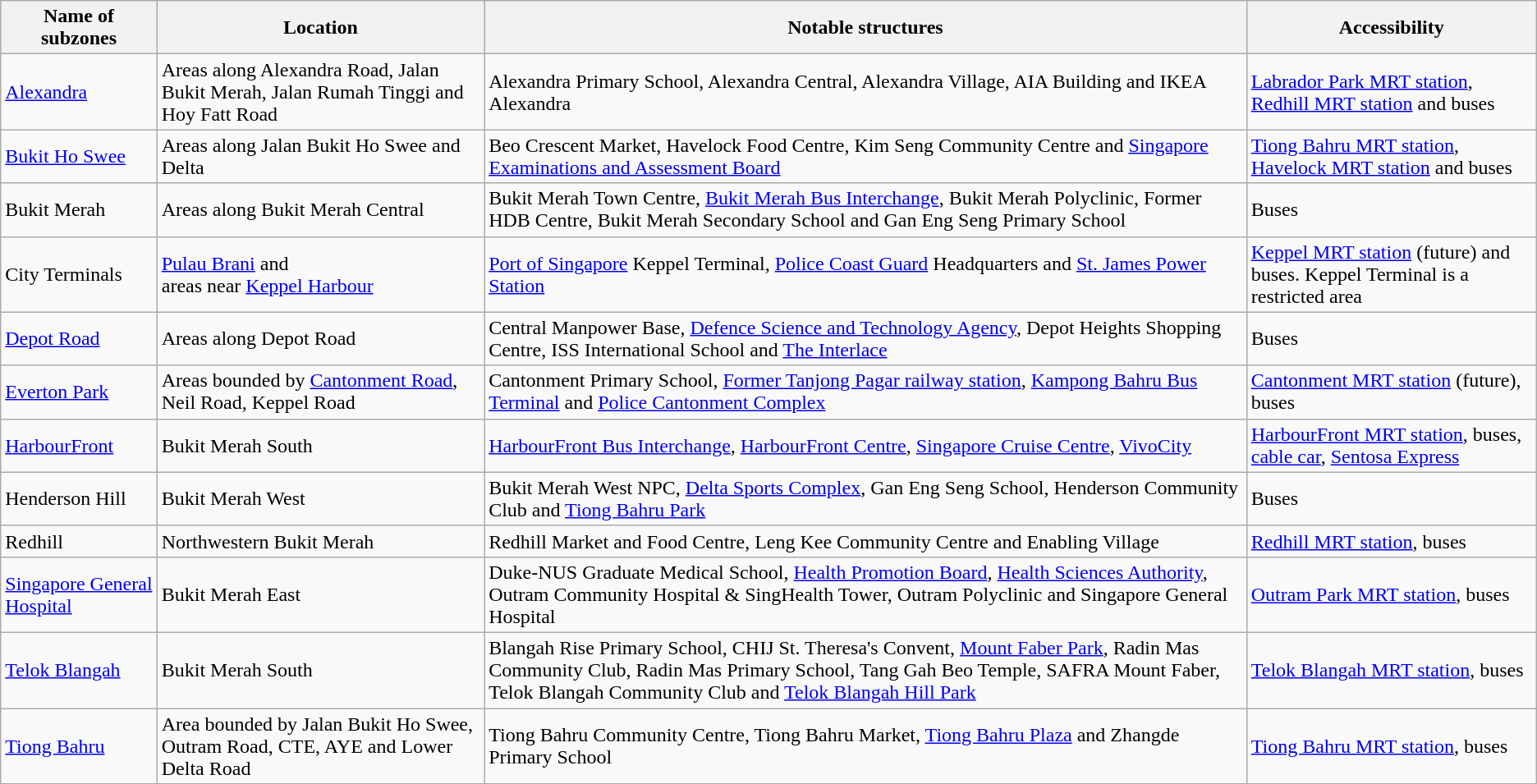<table class="wikitable">
<tr>
<th>Name of subzones</th>
<th>Location</th>
<th>Notable structures</th>
<th>Accessibility</th>
</tr>
<tr>
<td><a href='#'>Alexandra</a></td>
<td>Areas along Alexandra Road, Jalan Bukit Merah, Jalan Rumah Tinggi and Hoy Fatt Road</td>
<td>Alexandra Primary School, Alexandra Central, Alexandra Village, AIA Building and IKEA Alexandra</td>
<td><a href='#'>Labrador Park MRT station</a>, <a href='#'>Redhill MRT station</a> and buses</td>
</tr>
<tr>
<td><a href='#'>Bukit Ho Swee</a></td>
<td>Areas along Jalan Bukit Ho Swee and Delta</td>
<td>Beo Crescent Market, Havelock Food Centre, Kim Seng Community Centre and <a href='#'>Singapore Examinations and Assessment Board</a></td>
<td><a href='#'>Tiong Bahru MRT station</a>, <a href='#'>Havelock MRT station</a> and buses</td>
</tr>
<tr>
<td>Bukit Merah</td>
<td>Areas along Bukit Merah Central</td>
<td>Bukit Merah Town Centre, <a href='#'>Bukit Merah Bus Interchange</a>, Bukit Merah Polyclinic, Former HDB Centre, Bukit Merah Secondary School and Gan Eng Seng Primary School</td>
<td>Buses</td>
</tr>
<tr>
<td>City Terminals</td>
<td><a href='#'>Pulau Brani</a> and<br>areas near <a href='#'>Keppel Harbour</a></td>
<td><a href='#'>Port of Singapore</a> Keppel Terminal, <a href='#'>Police Coast Guard</a> Headquarters and <a href='#'>St. James Power Station</a></td>
<td><a href='#'>Keppel MRT station</a> (future) and buses. Keppel Terminal is a restricted area</td>
</tr>
<tr>
<td><a href='#'>Depot Road</a></td>
<td>Areas along Depot Road</td>
<td>Central Manpower Base, <a href='#'>Defence Science and Technology Agency</a>, Depot Heights Shopping Centre, ISS International School and <a href='#'>The Interlace</a></td>
<td>Buses</td>
</tr>
<tr>
<td><a href='#'>Everton Park</a></td>
<td>Areas bounded by <a href='#'>Cantonment Road</a>, Neil Road, Keppel Road</td>
<td>Cantonment Primary School, <a href='#'>Former Tanjong Pagar railway station</a>, <a href='#'>Kampong Bahru Bus Terminal</a> and <a href='#'>Police Cantonment Complex</a></td>
<td><a href='#'>Cantonment MRT station</a> (future), buses</td>
</tr>
<tr>
<td><a href='#'>HarbourFront</a></td>
<td>Bukit Merah South</td>
<td><a href='#'>HarbourFront Bus Interchange</a>, <a href='#'>HarbourFront Centre</a>, <a href='#'>Singapore Cruise Centre</a>, <a href='#'>VivoCity</a></td>
<td><a href='#'>HarbourFront MRT station</a>, buses, <a href='#'>cable car</a>, <a href='#'>Sentosa Express</a></td>
</tr>
<tr>
<td>Henderson Hill</td>
<td>Bukit Merah West</td>
<td>Bukit Merah West NPC, <a href='#'>Delta Sports Complex</a>, Gan Eng Seng School, Henderson Community Club and <a href='#'>Tiong Bahru Park</a></td>
<td>Buses</td>
</tr>
<tr>
<td>Redhill</td>
<td>Northwestern Bukit Merah</td>
<td>Redhill Market and Food Centre, Leng Kee Community Centre and Enabling Village</td>
<td><a href='#'>Redhill MRT station</a>, buses</td>
</tr>
<tr>
<td><a href='#'>Singapore General Hospital</a></td>
<td>Bukit Merah East</td>
<td>Duke-NUS Graduate Medical School, <a href='#'>Health Promotion Board</a>, <a href='#'>Health Sciences Authority</a>, Outram Community Hospital & SingHealth Tower, Outram Polyclinic and Singapore General Hospital</td>
<td><a href='#'>Outram Park MRT station</a>, buses</td>
</tr>
<tr>
<td><a href='#'>Telok Blangah</a></td>
<td>Bukit Merah South</td>
<td>Blangah Rise Primary School, CHIJ St. Theresa's Convent, <a href='#'>Mount Faber Park</a>, Radin Mas Community Club, Radin Mas Primary School, Tang Gah Beo Temple, SAFRA Mount Faber, Telok Blangah Community Club and <a href='#'>Telok Blangah Hill Park</a></td>
<td><a href='#'>Telok Blangah MRT station</a>, buses</td>
</tr>
<tr>
<td><a href='#'>Tiong Bahru</a></td>
<td>Area bounded by Jalan Bukit Ho Swee, Outram Road, CTE, AYE and Lower Delta Road</td>
<td>Tiong Bahru Community Centre, Tiong Bahru Market, <a href='#'>Tiong Bahru Plaza</a> and Zhangde Primary School</td>
<td><a href='#'>Tiong Bahru MRT station</a>, buses</td>
</tr>
</table>
